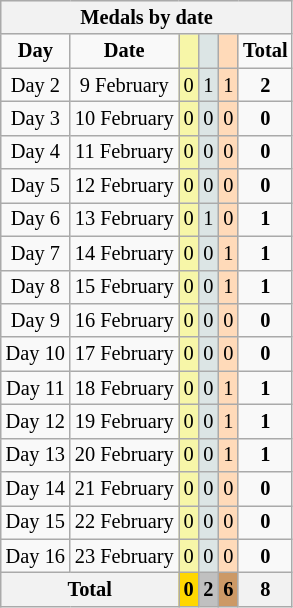<table class=wikitable style="font-size:85%">
<tr bgcolor=efefef>
<th colspan=6><strong>Medals by date</strong></th>
</tr>
<tr align=center>
<td><strong>Day</strong></td>
<td><strong>Date</strong></td>
<td bgcolor=#f7f6a8></td>
<td bgcolor=#dce5e5></td>
<td bgcolor=#ffdab9></td>
<td><strong>Total</strong></td>
</tr>
<tr align=center>
<td>Day 2</td>
<td>9 February</td>
<td bgcolor=F7F6A8>0</td>
<td bgcolor=DCE5E5>1</td>
<td bgcolor=FFDAB9>1</td>
<td><strong>2</strong></td>
</tr>
<tr align=center>
<td>Day 3</td>
<td>10 February</td>
<td bgcolor=F7F6A8>0</td>
<td bgcolor=DCE5E5>0</td>
<td bgcolor=FFDAB9>0</td>
<td><strong>0</strong></td>
</tr>
<tr align=center>
<td>Day 4</td>
<td>11 February</td>
<td bgcolor=F7F6A8>0</td>
<td bgcolor=DCE5E5>0</td>
<td bgcolor=FFDAB9>0</td>
<td><strong>0</strong></td>
</tr>
<tr align=center>
<td>Day 5</td>
<td>12 February</td>
<td bgcolor=F7F6A8>0</td>
<td bgcolor=DCE5E5>0</td>
<td bgcolor=FFDAB9>0</td>
<td><strong>0</strong></td>
</tr>
<tr align=center>
<td>Day 6</td>
<td>13 February</td>
<td bgcolor=F7F6A8>0</td>
<td bgcolor=DCE5E5>1</td>
<td bgcolor=FFDAB9>0</td>
<td><strong>1</strong></td>
</tr>
<tr align=center>
<td>Day 7</td>
<td>14 February</td>
<td bgcolor=F7F6A8>0</td>
<td bgcolor=DCE5E5>0</td>
<td bgcolor=FFDAB9>1</td>
<td><strong>1</strong></td>
</tr>
<tr align=center>
<td>Day 8</td>
<td>15 February</td>
<td bgcolor=F7F6A8>0</td>
<td bgcolor=DCE5E5>0</td>
<td bgcolor=FFDAB9>1</td>
<td><strong>1</strong></td>
</tr>
<tr align=center>
<td>Day 9</td>
<td>16 February</td>
<td bgcolor=F7F6A8>0</td>
<td bgcolor=DCE5E5>0</td>
<td bgcolor=FFDAB9>0</td>
<td><strong>0</strong></td>
</tr>
<tr align=center>
<td>Day 10</td>
<td>17 February</td>
<td bgcolor=F7F6A8>0</td>
<td bgcolor=DCE5E5>0</td>
<td bgcolor=FFDAB9>0</td>
<td><strong>0</strong></td>
</tr>
<tr align=center>
<td>Day 11</td>
<td>18 February</td>
<td bgcolor=F7F6A8>0</td>
<td bgcolor=DCE5E5>0</td>
<td bgcolor=FFDAB9>1</td>
<td><strong>1</strong></td>
</tr>
<tr align=center>
<td>Day 12</td>
<td>19 February</td>
<td bgcolor=F7F6A8>0</td>
<td bgcolor=DCE5E5>0</td>
<td bgcolor=FFDAB9>1</td>
<td><strong>1</strong></td>
</tr>
<tr align=center>
<td>Day 13</td>
<td>20 February</td>
<td bgcolor=F7F6A8>0</td>
<td bgcolor=DCE5E5>0</td>
<td bgcolor=FFDAB9>1</td>
<td><strong>1</strong></td>
</tr>
<tr align=center>
<td>Day 14</td>
<td>21 February</td>
<td bgcolor=F7F6A8>0</td>
<td bgcolor=DCE5E5>0</td>
<td bgcolor=FFDAB9>0</td>
<td><strong>0</strong></td>
</tr>
<tr align=center>
<td>Day 15</td>
<td>22 February</td>
<td bgcolor=F7F6A8>0</td>
<td bgcolor=DCE5E5>0</td>
<td bgcolor=FFDAB9>0</td>
<td><strong>0</strong></td>
</tr>
<tr align=center>
<td>Day 16</td>
<td>23 February</td>
<td bgcolor=F7F6A8>0</td>
<td bgcolor=DCE5E5>0</td>
<td bgcolor=FFDAB9>0</td>
<td><strong>0</strong></td>
</tr>
<tr>
<th colspan=2><strong>Total</strong></th>
<th style="background:gold"><strong>0</strong></th>
<th style="background:silver"><strong>2</strong></th>
<th style="background:#c96"><strong>6</strong></th>
<th><strong>8</strong></th>
</tr>
</table>
